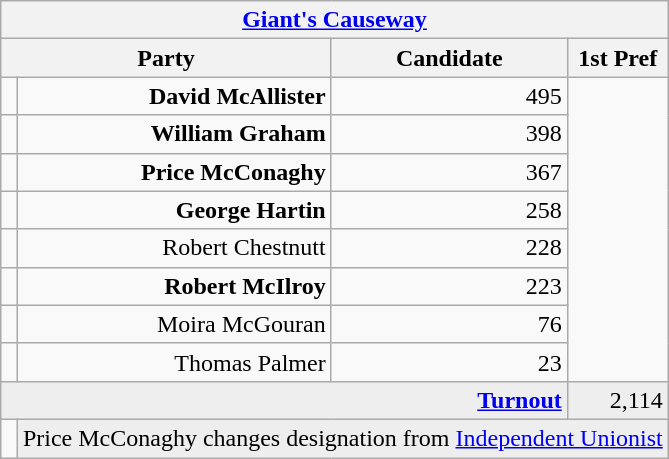<table class="wikitable">
<tr>
<th colspan="4" align="center"><a href='#'>Giant's Causeway</a></th>
</tr>
<tr>
<th colspan="2" align="center" width=200>Party</th>
<th width=150>Candidate</th>
<th width=60>1st Pref</th>
</tr>
<tr>
<td></td>
<td align="right"><strong>David McAllister</strong></td>
<td align="right">495</td>
</tr>
<tr>
<td></td>
<td align="right"><strong>William Graham</strong></td>
<td align="right">398</td>
</tr>
<tr>
<td></td>
<td align="right"><strong>Price McConaghy</strong></td>
<td align="right">367</td>
</tr>
<tr>
<td></td>
<td align="right"><strong>George Hartin</strong></td>
<td align="right">258</td>
</tr>
<tr>
<td></td>
<td align="right">Robert Chestnutt</td>
<td align="right">228</td>
</tr>
<tr>
<td></td>
<td align="right"><strong>Robert McIlroy</strong></td>
<td align="right">223</td>
</tr>
<tr>
<td></td>
<td align="right">Moira McGouran</td>
<td align="right">76</td>
</tr>
<tr>
<td></td>
<td align="right">Thomas Palmer</td>
<td align="right">23</td>
</tr>
<tr bgcolor="EEEEEE">
<td colspan=3 align="right"><strong><a href='#'>Turnout</a></strong></td>
<td align="right">2,114</td>
</tr>
<tr>
<td bgcolor=></td>
<td colspan=3 bgcolor="EEEEEE">Price McConaghy changes designation from <a href='#'>Independent Unionist</a></td>
</tr>
</table>
